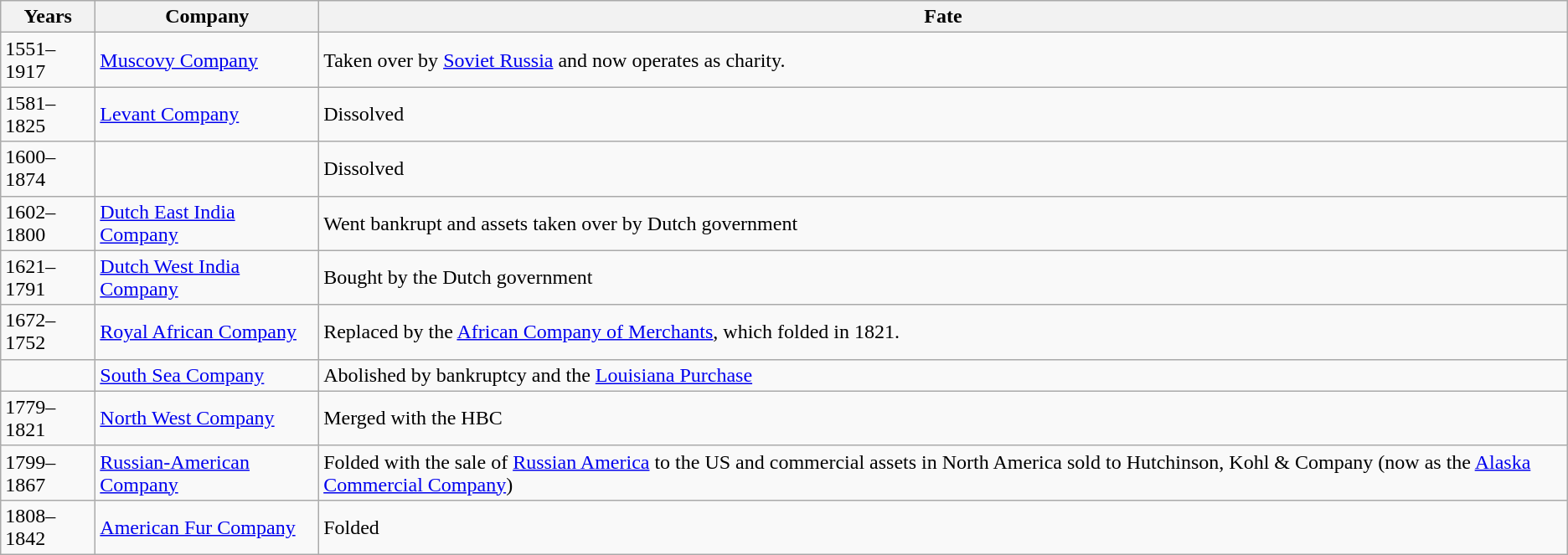<table class="wikitable">
<tr>
<th>Years</th>
<th>Company</th>
<th>Fate</th>
</tr>
<tr>
<td>1551–1917</td>
<td><a href='#'>Muscovy Company</a></td>
<td>Taken over by <a href='#'>Soviet Russia</a> and now operates as charity.</td>
</tr>
<tr>
<td>1581–1825</td>
<td><a href='#'>Levant Company</a></td>
<td>Dissolved</td>
</tr>
<tr>
<td>1600–1874</td>
<td></td>
<td>Dissolved</td>
</tr>
<tr>
<td>1602–1800</td>
<td><a href='#'>Dutch East India Company</a></td>
<td>Went bankrupt and assets taken over by Dutch government</td>
</tr>
<tr>
<td>1621–1791</td>
<td><a href='#'>Dutch West India Company</a></td>
<td>Bought by the Dutch government</td>
</tr>
<tr>
<td>1672–1752</td>
<td><a href='#'>Royal African Company</a></td>
<td>Replaced by the <a href='#'>African Company of Merchants</a>, which folded in 1821.</td>
</tr>
<tr>
<td></td>
<td><a href='#'>South Sea Company</a></td>
<td>Abolished by bankruptcy and the <a href='#'>Louisiana Purchase</a></td>
</tr>
<tr>
<td>1779–1821</td>
<td><a href='#'>North West Company</a></td>
<td>Merged with the HBC</td>
</tr>
<tr>
<td>1799–1867</td>
<td><a href='#'>Russian-American Company</a></td>
<td>Folded with the sale of <a href='#'>Russian America</a> to the US and commercial assets in North America sold to Hutchinson, Kohl & Company (now as the <a href='#'>Alaska Commercial Company</a>)</td>
</tr>
<tr>
<td>1808–1842</td>
<td><a href='#'>American Fur Company</a></td>
<td>Folded</td>
</tr>
</table>
